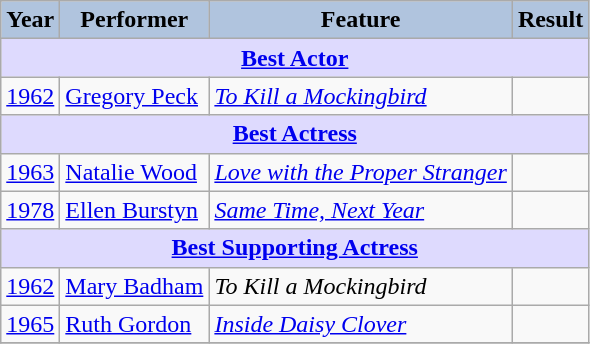<table class="wikitable">
<tr>
<th style="background-color:#b0c4de;">Year</th>
<th style="background-color:#b0c4de;">Performer</th>
<th style="background-color:#b0c4de;">Feature</th>
<th style="background-color:#b0c4de;">Result</th>
</tr>
<tr>
<td colspan="4" style="background-color:#dedafe; text-align:center;"><strong><a href='#'>Best Actor</a></strong></td>
</tr>
<tr>
<td><a href='#'>1962</a></td>
<td><a href='#'>Gregory Peck</a></td>
<td><a href='#'><em>To Kill a Mockingbird</em></a></td>
<td></td>
</tr>
<tr>
<td colspan="4" style="background-color:#dedafe; text-align:center;"><strong><a href='#'>Best Actress</a></strong></td>
</tr>
<tr>
<td><a href='#'>1963</a></td>
<td><a href='#'>Natalie Wood</a></td>
<td><em><a href='#'>Love with the Proper Stranger</a></em></td>
<td></td>
</tr>
<tr>
<td><a href='#'>1978</a></td>
<td><a href='#'>Ellen Burstyn</a></td>
<td><em><a href='#'>Same Time, Next Year</a></em></td>
<td></td>
</tr>
<tr>
<td colspan="4" style="background-color:#dedafe; text-align:center;"><strong><a href='#'>Best Supporting Actress</a></strong></td>
</tr>
<tr>
<td><a href='#'>1962</a></td>
<td><a href='#'>Mary Badham</a></td>
<td><em>To Kill a Mockingbird</em></td>
<td></td>
</tr>
<tr>
<td><a href='#'>1965</a></td>
<td><a href='#'>Ruth Gordon</a></td>
<td><em><a href='#'>Inside Daisy Clover</a></em></td>
<td></td>
</tr>
<tr>
</tr>
</table>
